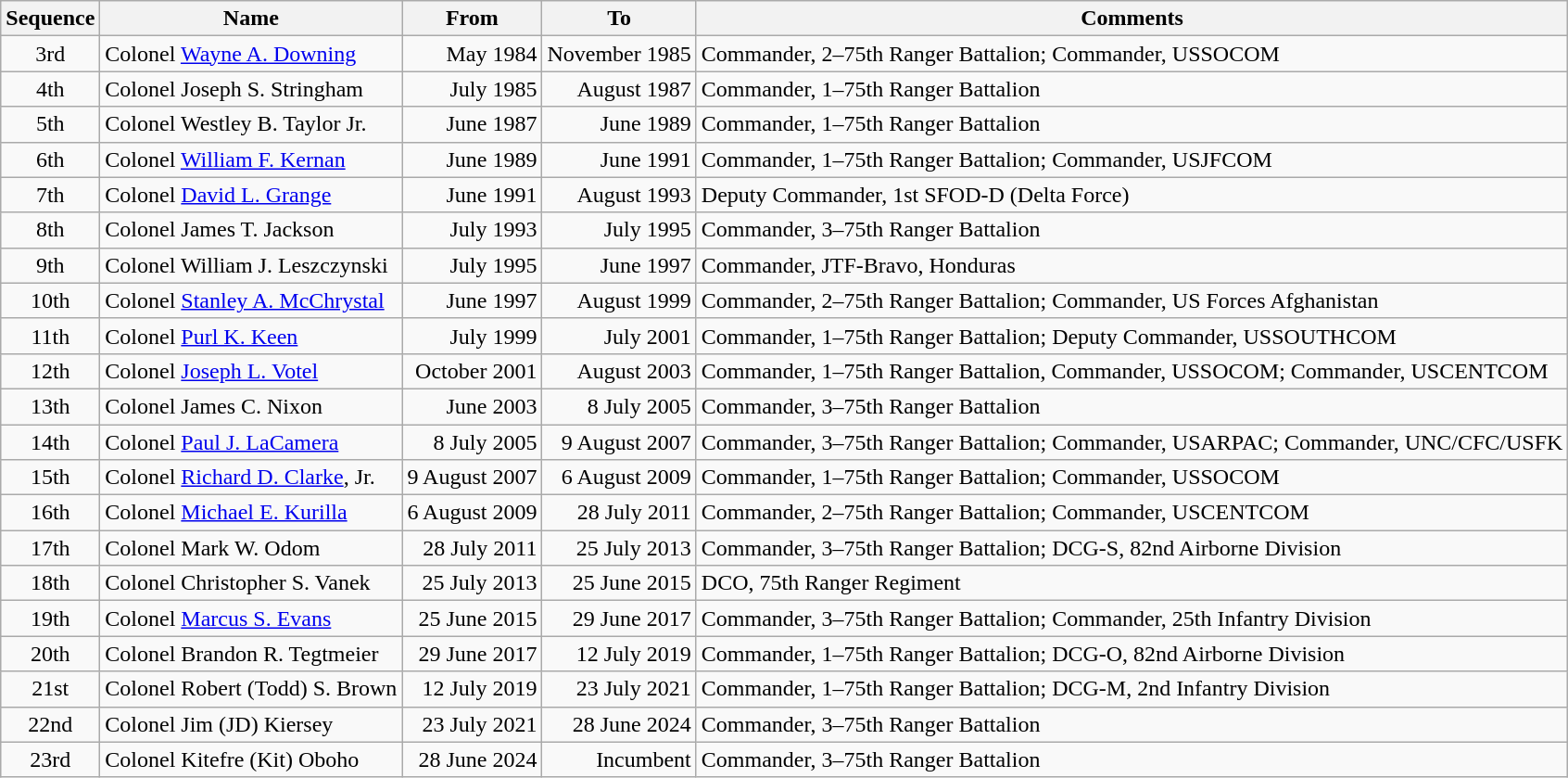<table class="wikitable">
<tr>
<th>Sequence</th>
<th>Name</th>
<th>From</th>
<th>To</th>
<th>Comments</th>
</tr>
<tr>
<td style="text-align:center;">3rd</td>
<td>Colonel <a href='#'>Wayne A. Downing</a></td>
<td style="text-align:right;">May 1984</td>
<td style="text-align:right;">November 1985</td>
<td>Commander, 2–75th Ranger Battalion; Commander, USSOCOM</td>
</tr>
<tr>
<td style="text-align:center;">4th</td>
<td>Colonel Joseph S. Stringham</td>
<td style="text-align:right;">July 1985</td>
<td style="text-align:right;">August 1987</td>
<td>Commander, 1–75th Ranger Battalion</td>
</tr>
<tr>
<td style="text-align:center;">5th</td>
<td>Colonel Westley B. Taylor Jr.</td>
<td style="text-align:right;">June 1987</td>
<td style="text-align:right;">June 1989</td>
<td>Commander, 1–75th Ranger Battalion</td>
</tr>
<tr>
<td style="text-align:center;">6th</td>
<td>Colonel <a href='#'>William F. Kernan</a></td>
<td style="text-align:right;">June 1989</td>
<td style="text-align:right;">June 1991</td>
<td>Commander, 1–75th Ranger Battalion; Commander, USJFCOM</td>
</tr>
<tr>
<td style="text-align:center;">7th</td>
<td>Colonel <a href='#'>David L. Grange</a></td>
<td style="text-align:right;">June 1991</td>
<td style="text-align:right;">August 1993</td>
<td>Deputy Commander, 1st SFOD-D (Delta Force)</td>
</tr>
<tr>
<td style="text-align:center;">8th</td>
<td>Colonel James T. Jackson</td>
<td style="text-align:right;">July 1993</td>
<td style="text-align:right;">July 1995</td>
<td>Commander, 3–75th Ranger Battalion</td>
</tr>
<tr>
<td style="text-align:center;">9th</td>
<td>Colonel William J. Leszczynski</td>
<td style="text-align:right;">July 1995</td>
<td style="text-align:right;">June 1997</td>
<td>Commander, JTF-Bravo, Honduras</td>
</tr>
<tr>
<td style="text-align:center;">10th</td>
<td>Colonel <a href='#'>Stanley A. McChrystal</a></td>
<td style="text-align:right;">June 1997</td>
<td style="text-align:right;">August 1999</td>
<td>Commander, 2–75th Ranger Battalion; Commander, US Forces Afghanistan</td>
</tr>
<tr>
<td style="text-align:center;">11th</td>
<td>Colonel <a href='#'>Purl K. Keen</a></td>
<td style="text-align:right;">July 1999</td>
<td style="text-align:right;">July 2001</td>
<td>Commander, 1–75th Ranger Battalion; Deputy Commander, USSOUTHCOM</td>
</tr>
<tr>
<td style="text-align:center;">12th</td>
<td>Colonel <a href='#'>Joseph L. Votel</a></td>
<td style="text-align:right;">October 2001</td>
<td style="text-align:right;">August 2003</td>
<td>Commander, 1–75th Ranger Battalion, Commander, USSOCOM; Commander, USCENTCOM</td>
</tr>
<tr>
<td style="text-align:center;">13th</td>
<td>Colonel James C. Nixon</td>
<td style="text-align:right;">June 2003</td>
<td style="text-align:right;">8 July 2005</td>
<td>Commander, 3–75th Ranger Battalion</td>
</tr>
<tr>
<td style="text-align:center;">14th</td>
<td>Colonel <a href='#'>Paul J. LaCamera</a></td>
<td style="text-align:right;">8 July 2005</td>
<td style="text-align:right;">9 August 2007</td>
<td>Commander, 3–75th Ranger Battalion; Commander, USARPAC; Commander, UNC/CFC/USFK</td>
</tr>
<tr>
<td style="text-align:center;">15th</td>
<td>Colonel <a href='#'>Richard D. Clarke</a>, Jr.</td>
<td style="text-align:right;">9 August 2007</td>
<td style="text-align:right;">6 August 2009</td>
<td>Commander, 1–75th Ranger Battalion; Commander, USSOCOM</td>
</tr>
<tr>
<td style="text-align:center;">16th</td>
<td>Colonel <a href='#'>Michael E. Kurilla</a></td>
<td style="text-align:right;">6 August 2009</td>
<td style="text-align:right;">28 July 2011</td>
<td>Commander, 2–75th Ranger Battalion; Commander, USCENTCOM</td>
</tr>
<tr>
<td style="text-align:center;">17th</td>
<td>Colonel Mark W. Odom</td>
<td style="text-align:right;">28 July 2011</td>
<td style="text-align:right;">25 July 2013</td>
<td>Commander, 3–75th Ranger Battalion; DCG-S, 82nd Airborne Division</td>
</tr>
<tr>
<td style="text-align:center;">18th</td>
<td>Colonel Christopher S. Vanek</td>
<td style="text-align:right;">25 July 2013</td>
<td style="text-align:right;">25 June 2015</td>
<td>DCO, 75th Ranger Regiment</td>
</tr>
<tr>
<td style="text-align:center;">19th</td>
<td>Colonel <a href='#'>Marcus S. Evans</a></td>
<td style="text-align:right;">25 June 2015</td>
<td style="text-align:right;">29 June 2017</td>
<td>Commander, 3–75th Ranger Battalion; Commander, 25th Infantry Division</td>
</tr>
<tr>
<td style="text-align:center;">20th</td>
<td>Colonel Brandon R. Tegtmeier</td>
<td style="text-align:right;">29 June 2017</td>
<td style="text-align:right;">12 July 2019</td>
<td>Commander, 1–75th Ranger Battalion; DCG-O, 82nd Airborne Division</td>
</tr>
<tr>
<td style="text-align:center;">21st</td>
<td>Colonel Robert (Todd) S. Brown</td>
<td style="text-align:right;">12 July 2019</td>
<td style="text-align:right;">23 July 2021</td>
<td>Commander, 1–75th Ranger Battalion; DCG-M, 2nd Infantry Division</td>
</tr>
<tr>
<td style="text-align:center;">22nd</td>
<td>Colonel Jim (JD) Kiersey</td>
<td style="text-align:right;">23 July 2021</td>
<td style="text-align:right;">28 June 2024</td>
<td>Commander, 3–75th Ranger Battalion</td>
</tr>
<tr>
<td style="text-align:center;">23rd</td>
<td>Colonel Kitefre (Kit) Oboho</td>
<td style="text-align:right;">28 June 2024</td>
<td style="text-align:right;">Incumbent</td>
<td>Commander, 3–75th Ranger Battalion</td>
</tr>
</table>
